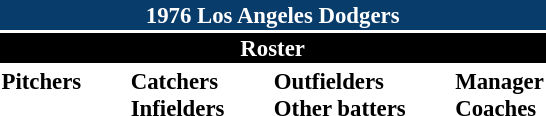<table class="toccolours" style="font-size: 95%;">
<tr>
<th colspan="10" style="background:#083c6b; color:white; text-align:center;">1976 Los Angeles Dodgers</th>
</tr>
<tr>
<td colspan="10" style="background:black; color:white; text-align:center;"><strong>Roster</strong></td>
</tr>
<tr>
<td valign="top"><strong>Pitchers</strong><br> 
 
  
 
 
 
 
    


 
</td>
<td style="width:25px;"></td>
<td valign="top"><strong>Catchers</strong><br>



<strong>Infielders</strong>







</td>
<td style="width:25px;"></td>
<td valign="top"><strong>Outfielders</strong><br>











<strong>Other batters</strong>
</td>
<td style="width:25px;"></td>
<td valign="top"><strong>Manager</strong><br>

<strong>Coaches</strong>




</td>
</tr>
</table>
